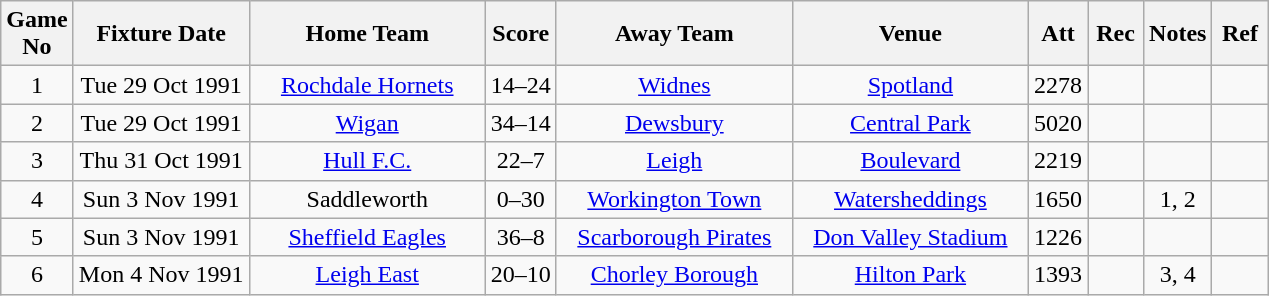<table class="wikitable" style="text-align:center;">
<tr>
<th width=10 abbr="No">Game No</th>
<th width=110 abbr="Date">Fixture Date</th>
<th width=150 abbr="Home Team">Home Team</th>
<th width=40 abbr="Score">Score</th>
<th width=150 abbr="Away Team">Away Team</th>
<th width=150 abbr="Venue">Venue</th>
<th width=30 abbr="Att">Att</th>
<th width=30 abbr="Rec">Rec</th>
<th width=20 abbr="Notes">Notes</th>
<th width=30 abbr="Ref">Ref</th>
</tr>
<tr>
<td>1</td>
<td>Tue 29 Oct 1991</td>
<td><a href='#'>Rochdale Hornets</a></td>
<td>14–24</td>
<td><a href='#'>Widnes</a></td>
<td><a href='#'>Spotland</a></td>
<td>2278</td>
<td></td>
<td></td>
<td></td>
</tr>
<tr>
<td>2</td>
<td>Tue 29 Oct 1991</td>
<td><a href='#'>Wigan</a></td>
<td>34–14</td>
<td><a href='#'>Dewsbury</a></td>
<td><a href='#'>Central Park</a></td>
<td>5020</td>
<td></td>
<td></td>
<td></td>
</tr>
<tr>
<td>3</td>
<td>Thu 31 Oct 1991</td>
<td><a href='#'>Hull F.C.</a></td>
<td>22–7</td>
<td><a href='#'>Leigh</a></td>
<td><a href='#'>Boulevard</a></td>
<td>2219</td>
<td></td>
<td></td>
<td></td>
</tr>
<tr>
<td>4</td>
<td>Sun 3 Nov 1991</td>
<td>Saddleworth</td>
<td>0–30</td>
<td><a href='#'>Workington Town</a></td>
<td><a href='#'>Watersheddings</a></td>
<td>1650</td>
<td></td>
<td>1, 2</td>
<td></td>
</tr>
<tr>
<td>5</td>
<td>Sun 3 Nov 1991</td>
<td><a href='#'>Sheffield Eagles</a></td>
<td>36–8</td>
<td><a href='#'>Scarborough Pirates</a></td>
<td><a href='#'>Don Valley Stadium</a></td>
<td>1226</td>
<td></td>
<td></td>
<td></td>
</tr>
<tr>
<td>6</td>
<td>Mon 4 Nov 1991</td>
<td><a href='#'>Leigh East</a></td>
<td>20–10</td>
<td><a href='#'>Chorley Borough</a></td>
<td><a href='#'>Hilton Park</a></td>
<td>1393</td>
<td></td>
<td>3, 4</td>
<td></td>
</tr>
</table>
